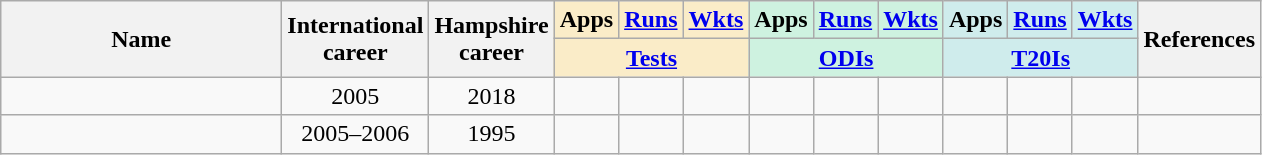<table class="wikitable sortable" style="text-align: center;">
<tr>
<th style="width:180px" rowspan="2">Name</th>
<th rowspan="2">International<br>career</th>
<th rowspan="2">Hampshire<br>career</th>
<th style="background:#faecc8">Apps</th>
<th style="background:#faecc8"><a href='#'>Runs</a></th>
<th style="background:#faecc8"><a href='#'>Wkts</a></th>
<th style="background:#cef2e0">Apps</th>
<th style="background:#cef2e0"><a href='#'>Runs</a></th>
<th style="background:#cef2e0"><a href='#'>Wkts</a></th>
<th style="background:#CFECEC">Apps</th>
<th style="background:#CFECEC"><a href='#'>Runs</a></th>
<th style="background:#CFECEC"><a href='#'>Wkts</a></th>
<th class="unsortable" rowspan="2">References</th>
</tr>
<tr class="unsortable">
<th colspan="3" style="background:#faecc8"><a href='#'>Tests</a></th>
<th colspan="3" style="background:#cef2e0"><a href='#'>ODIs</a></th>
<th colspan="3" style="background:#CFECEC"><a href='#'>T20Is</a></th>
</tr>
<tr>
<td></td>
<td>2005</td>
<td>2018</td>
<td></td>
<td></td>
<td></td>
<td></td>
<td></td>
<td></td>
<td></td>
<td></td>
<td></td>
<td></td>
</tr>
<tr>
<td></td>
<td>2005–2006</td>
<td>1995</td>
<td></td>
<td></td>
<td></td>
<td></td>
<td></td>
<td></td>
<td></td>
<td></td>
<td></td>
<td></td>
</tr>
</table>
